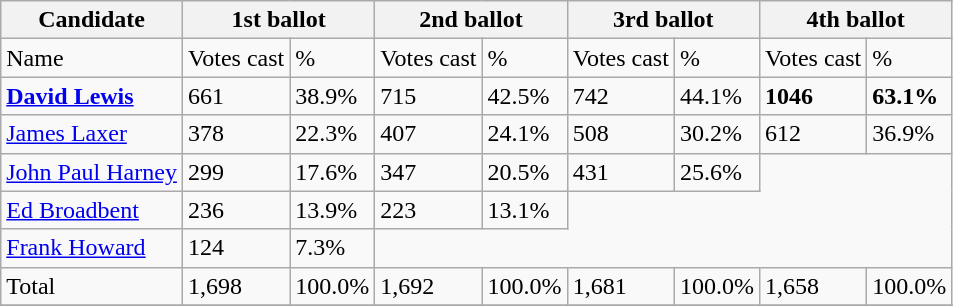<table class="wikitable">
<tr>
<th colspan = "1">Candidate</th>
<th colspan = "2">1st ballot</th>
<th colspan = "2">2nd ballot</th>
<th colspan = "2">3rd ballot</th>
<th colspan = "2">4th ballot</th>
</tr>
<tr>
<td>Name</td>
<td>Votes cast</td>
<td>%</td>
<td>Votes cast</td>
<td>%</td>
<td>Votes cast</td>
<td>%</td>
<td>Votes cast</td>
<td>%</td>
</tr>
<tr>
<td><strong><a href='#'>David Lewis</a></strong></td>
<td>661</td>
<td>38.9%</td>
<td>715</td>
<td>42.5%</td>
<td>742</td>
<td>44.1%</td>
<td><strong>1046</strong></td>
<td><strong>63.1%</strong></td>
</tr>
<tr>
<td><a href='#'>James Laxer</a></td>
<td>378</td>
<td>22.3%</td>
<td>407</td>
<td>24.1%</td>
<td>508</td>
<td>30.2%</td>
<td>612</td>
<td>36.9%</td>
</tr>
<tr>
<td><a href='#'>John Paul Harney</a></td>
<td>299</td>
<td>17.6%</td>
<td>347</td>
<td>20.5%</td>
<td>431</td>
<td>25.6%</td>
</tr>
<tr>
<td><a href='#'>Ed Broadbent</a></td>
<td>236</td>
<td>13.9%</td>
<td>223</td>
<td>13.1%</td>
</tr>
<tr>
<td><a href='#'>Frank Howard</a></td>
<td>124</td>
<td>7.3%</td>
</tr>
<tr>
<td>Total</td>
<td>1,698</td>
<td>100.0%</td>
<td>1,692</td>
<td>100.0%</td>
<td>1,681</td>
<td>100.0%</td>
<td>1,658</td>
<td>100.0%</td>
</tr>
<tr>
</tr>
</table>
